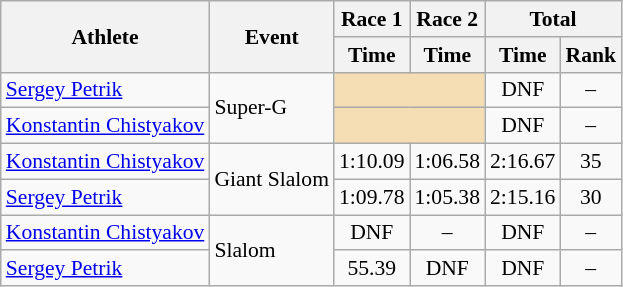<table class="wikitable" style="font-size:90%">
<tr>
<th rowspan="2">Athlete</th>
<th rowspan="2">Event</th>
<th>Race 1</th>
<th>Race 2</th>
<th colspan="2">Total</th>
</tr>
<tr>
<th>Time</th>
<th>Time</th>
<th>Time</th>
<th>Rank</th>
</tr>
<tr>
<td><a href='#'>Sergey Petrik</a></td>
<td rowspan="2">Super-G</td>
<td colspan="2" bgcolor="wheat"></td>
<td align="center">DNF</td>
<td align="center">–</td>
</tr>
<tr>
<td><a href='#'>Konstantin Chistyakov</a></td>
<td colspan="2" bgcolor="wheat"></td>
<td align="center">DNF</td>
<td align="center">–</td>
</tr>
<tr>
<td><a href='#'>Konstantin Chistyakov</a></td>
<td rowspan="2">Giant Slalom</td>
<td align="center">1:10.09</td>
<td align="center">1:06.58</td>
<td align="center">2:16.67</td>
<td align="center">35</td>
</tr>
<tr>
<td><a href='#'>Sergey Petrik</a></td>
<td align="center">1:09.78</td>
<td align="center">1:05.38</td>
<td align="center">2:15.16</td>
<td align="center">30</td>
</tr>
<tr>
<td><a href='#'>Konstantin Chistyakov</a></td>
<td rowspan="2">Slalom</td>
<td align="center">DNF</td>
<td align="center">–</td>
<td align="center">DNF</td>
<td align="center">–</td>
</tr>
<tr>
<td><a href='#'>Sergey Petrik</a></td>
<td align="center">55.39</td>
<td align="center">DNF</td>
<td align="center">DNF</td>
<td align="center">–</td>
</tr>
</table>
